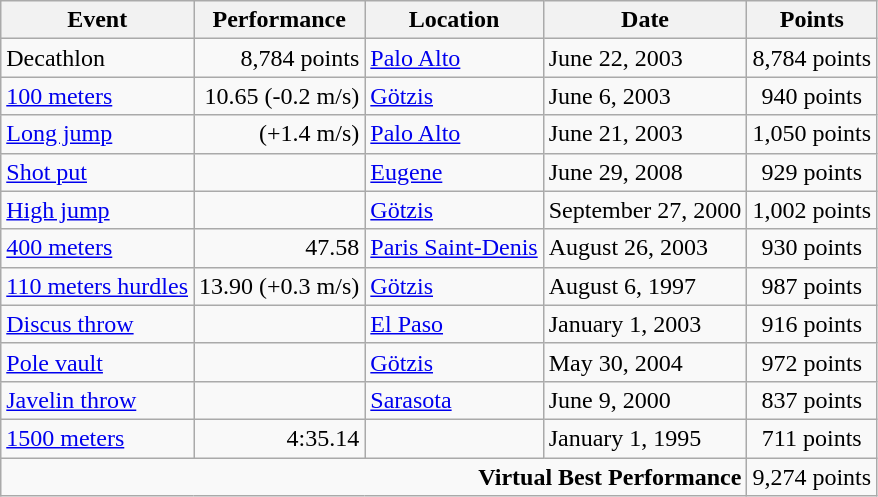<table class="wikitable">
<tr>
<th>Event</th>
<th>Performance</th>
<th>Location</th>
<th>Date</th>
<th>Points</th>
</tr>
<tr>
<td>Decathlon</td>
<td align=right>8,784 points</td>
<td><a href='#'>Palo Alto</a></td>
<td>June 22, 2003</td>
<td align=center>8,784 points</td>
</tr>
<tr>
<td><a href='#'>100 meters</a></td>
<td align=right>10.65 (-0.2 m/s)</td>
<td><a href='#'>Götzis</a></td>
<td>June 6, 2003</td>
<td align=center>940 points</td>
</tr>
<tr>
<td><a href='#'>Long jump</a></td>
<td align=right>  (+1.4 m/s)</td>
<td><a href='#'>Palo Alto</a></td>
<td>June 21, 2003</td>
<td align=center>1,050 points</td>
</tr>
<tr>
<td><a href='#'>Shot put</a></td>
<td align=right></td>
<td><a href='#'>Eugene</a></td>
<td>June 29, 2008</td>
<td align=center>929 points</td>
</tr>
<tr>
<td><a href='#'>High jump</a></td>
<td align=right></td>
<td><a href='#'>Götzis</a></td>
<td>September 27, 2000</td>
<td align=center>1,002 points</td>
</tr>
<tr>
<td><a href='#'>400 meters</a></td>
<td align=right>47.58</td>
<td><a href='#'>Paris Saint-Denis</a></td>
<td>August 26, 2003</td>
<td align=center>930 points</td>
</tr>
<tr>
<td><a href='#'>110 meters hurdles</a></td>
<td align=right>13.90 (+0.3 m/s)</td>
<td><a href='#'>Götzis</a></td>
<td>August 6, 1997</td>
<td align=center>987 points</td>
</tr>
<tr>
<td><a href='#'>Discus throw</a></td>
<td align=right></td>
<td><a href='#'>El Paso</a></td>
<td>January 1, 2003</td>
<td align=center>916 points</td>
</tr>
<tr>
<td><a href='#'>Pole vault</a></td>
<td align=right></td>
<td><a href='#'>Götzis</a></td>
<td>May 30, 2004</td>
<td align=center>972 points</td>
</tr>
<tr>
<td><a href='#'>Javelin throw</a></td>
<td align=right></td>
<td><a href='#'>Sarasota</a></td>
<td>June 9, 2000</td>
<td align=center>837 points</td>
</tr>
<tr>
<td><a href='#'>1500 meters</a></td>
<td align=right>4:35.14</td>
<td></td>
<td>January 1, 1995</td>
<td align=center>711 points</td>
</tr>
<tr>
<td colspan=4 align=right><strong>Virtual Best Performance</strong></td>
<td align="center">9,274 points</td>
</tr>
</table>
